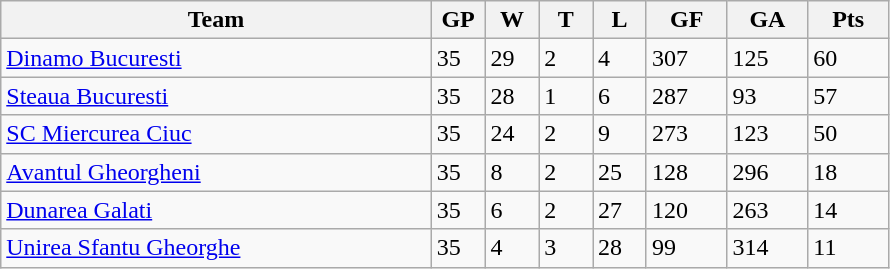<table class="wikitable">
<tr>
<th width="40%">Team</th>
<th width="5%">GP</th>
<th width="5%">W</th>
<th width="5%">T</th>
<th width="5%">L</th>
<th width="7.5%">GF</th>
<th width="7.5%">GA</th>
<th width="7.5%">Pts</th>
</tr>
<tr>
<td><a href='#'>Dinamo Bucuresti</a></td>
<td>35</td>
<td>29</td>
<td>2</td>
<td>4</td>
<td>307</td>
<td>125</td>
<td>60</td>
</tr>
<tr>
<td><a href='#'>Steaua Bucuresti</a></td>
<td>35</td>
<td>28</td>
<td>1</td>
<td>6</td>
<td>287</td>
<td>93</td>
<td>57</td>
</tr>
<tr>
<td><a href='#'>SC Miercurea Ciuc</a></td>
<td>35</td>
<td>24</td>
<td>2</td>
<td>9</td>
<td>273</td>
<td>123</td>
<td>50</td>
</tr>
<tr>
<td><a href='#'>Avantul Gheorgheni</a></td>
<td>35</td>
<td>8</td>
<td>2</td>
<td>25</td>
<td>128</td>
<td>296</td>
<td>18</td>
</tr>
<tr>
<td><a href='#'>Dunarea Galati</a></td>
<td>35</td>
<td>6</td>
<td>2</td>
<td>27</td>
<td>120</td>
<td>263</td>
<td>14</td>
</tr>
<tr>
<td><a href='#'>Unirea Sfantu Gheorghe</a></td>
<td>35</td>
<td>4</td>
<td>3</td>
<td>28</td>
<td>99</td>
<td>314</td>
<td>11</td>
</tr>
</table>
